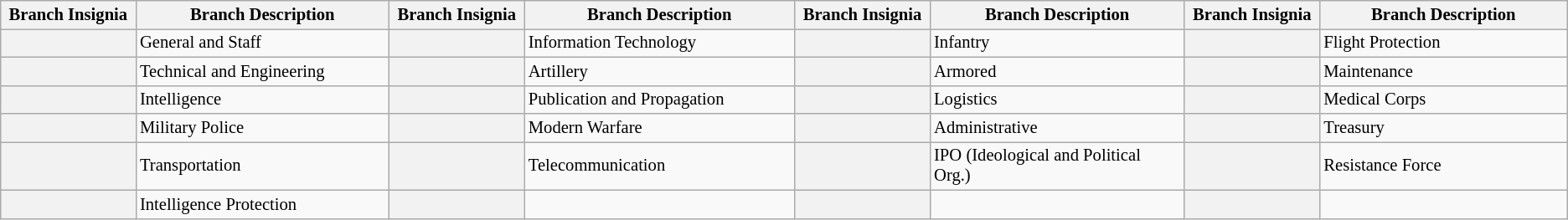<table class="wikitable">
<tr style="font-size: 86%;">
<th scope="col" style="width: 150px; align=center;">Branch Insignia</th>
<th scope="col" style="width: 300px;">Branch Description</th>
<th scope="col" style="width: 150px;">Branch Insignia</th>
<th scope="col" style="width: 300px;">Branch Description</th>
<th scope="col" style="width: 150px;">Branch Insignia</th>
<th scope="col" style="width: 300px;">Branch Description</th>
<th scope="col" style="width: 150px;">Branch Insignia</th>
<th scope="col" style="width: 300px;">Branch Description</th>
</tr>
<tr style="font-size: 86%;">
<th style="text-align: center;"></th>
<td>General and Staff</td>
<th style="text-align: center;"></th>
<td>Information Technology</td>
<th style="text-align: center;"></th>
<td>Infantry</td>
<th style="text-align: center;"></th>
<td>Flight Protection</td>
</tr>
<tr style="font-size: 86%;">
<th style="text-align: center;"></th>
<td>Technical and Engineering</td>
<th style="text-align: center;"></th>
<td>Artillery</td>
<th style="text-align: center;"></th>
<td>Armored</td>
<th style="text-align: center;"></th>
<td>Maintenance</td>
</tr>
<tr style="font-size: 86%;">
<th style="text-align: center;"></th>
<td>Intelligence</td>
<th style="text-align: center;"></th>
<td>Publication and Propagation</td>
<th style="text-align: center;"></th>
<td>Logistics</td>
<th style="text-align: center;"></th>
<td>Medical Corps</td>
</tr>
<tr style="font-size: 86%;">
<th style="text-align: center;"></th>
<td>Military Police</td>
<th style="text-align: center;"></th>
<td>Modern Warfare</td>
<th style="text-align: center;"></th>
<td>Administrative</td>
<th style="text-align: center;"></th>
<td>Treasury</td>
</tr>
<tr style="font-size: 86%;">
<th style="text-align: center;"></th>
<td>Transportation</td>
<th style="text-align: center;"></th>
<td>Telecommunication</td>
<th style="text-align: center;"></th>
<td>IPO (Ideological and Political Org.)</td>
<th style="text-align: center;"></th>
<td>Resistance Force</td>
</tr>
<tr style="font-size: 86%;">
<th style="text-align: center;"></th>
<td>Intelligence Protection</td>
<th style="text-align: center;"></th>
<td></td>
<th style="text-align: center;"></th>
<td></td>
<th style="text-align: center;"></th>
<td></td>
</tr>
</table>
